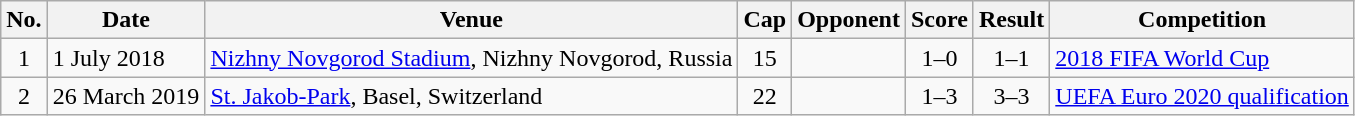<table class="wikitable sortable">
<tr>
<th scope="col">No.</th>
<th scope="col">Date</th>
<th scope="col">Venue</th>
<th scope="col">Cap</th>
<th scope="col">Opponent</th>
<th scope="col">Score</th>
<th scope="col">Result</th>
<th scope="col">Competition</th>
</tr>
<tr>
<td align="center">1</td>
<td>1 July 2018</td>
<td><a href='#'>Nizhny Novgorod Stadium</a>, Nizhny Novgorod, Russia</td>
<td align=center>15</td>
<td></td>
<td align="center">1–0</td>
<td align="center">1–1 </td>
<td><a href='#'>2018 FIFA World Cup</a></td>
</tr>
<tr>
<td align="center">2</td>
<td>26 March 2019</td>
<td><a href='#'>St. Jakob-Park</a>, Basel, Switzerland</td>
<td align=center>22</td>
<td></td>
<td align="center">1–3</td>
<td align="center">3–3</td>
<td><a href='#'>UEFA Euro 2020 qualification</a></td>
</tr>
</table>
